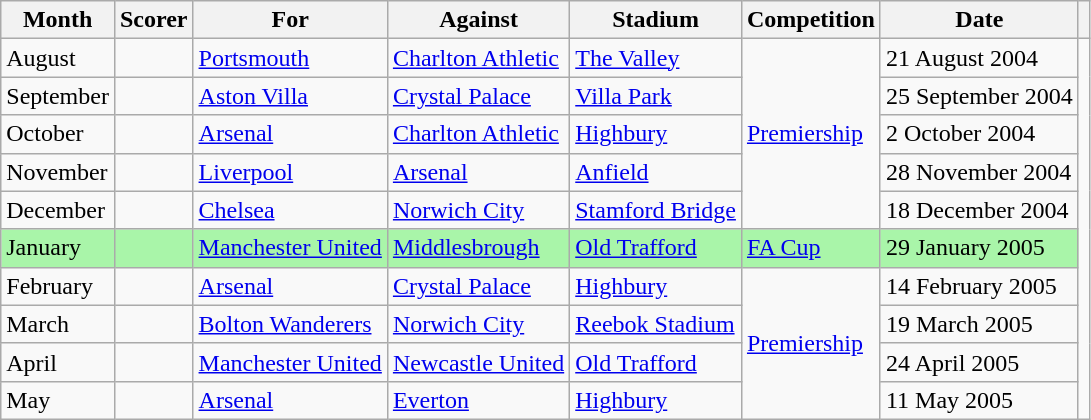<table class="wikitable">
<tr>
<th>Month</th>
<th>Scorer</th>
<th>For</th>
<th>Against</th>
<th>Stadium</th>
<th>Competition</th>
<th>Date</th>
<th></th>
</tr>
<tr>
<td>August</td>
<td> </td>
<td><a href='#'>Portsmouth</a></td>
<td><a href='#'>Charlton Athletic</a></td>
<td><a href='#'>The Valley</a></td>
<td rowspan=5><a href='#'>Premiership</a></td>
<td>21 August 2004</td>
<td rowspan=10></td>
</tr>
<tr>
<td>September</td>
<td> </td>
<td><a href='#'>Aston Villa</a></td>
<td><a href='#'>Crystal Palace</a></td>
<td><a href='#'>Villa Park</a></td>
<td>25 September 2004</td>
</tr>
<tr>
<td>October</td>
<td> </td>
<td><a href='#'>Arsenal</a></td>
<td><a href='#'>Charlton Athletic</a></td>
<td><a href='#'>Highbury</a></td>
<td>2 October 2004</td>
</tr>
<tr>
<td>November</td>
<td> </td>
<td><a href='#'>Liverpool</a></td>
<td><a href='#'>Arsenal</a></td>
<td><a href='#'>Anfield</a></td>
<td>28 November 2004</td>
</tr>
<tr>
<td>December</td>
<td> </td>
<td><a href='#'>Chelsea</a></td>
<td><a href='#'>Norwich City</a></td>
<td><a href='#'>Stamford Bridge</a></td>
<td>18 December 2004</td>
</tr>
<tr>
<td bgcolor=#A9F5A9>January</td>
<td bgcolor=#A9F5A9> </td>
<td bgcolor=#A9F5A9><a href='#'>Manchester United</a></td>
<td bgcolor=#A9F5A9><a href='#'>Middlesbrough</a></td>
<td bgcolor=#A9F5A9><a href='#'>Old Trafford</a></td>
<td bgcolor=#A9F5A9><a href='#'>FA Cup</a></td>
<td bgcolor=#A9F5A9>29 January 2005</td>
</tr>
<tr>
<td>February</td>
<td> </td>
<td><a href='#'>Arsenal</a></td>
<td><a href='#'>Crystal Palace</a></td>
<td><a href='#'>Highbury</a></td>
<td rowspan=4><a href='#'>Premiership</a></td>
<td>14 February 2005</td>
</tr>
<tr>
<td>March</td>
<td> </td>
<td><a href='#'>Bolton Wanderers</a></td>
<td><a href='#'>Norwich City</a></td>
<td><a href='#'>Reebok Stadium</a></td>
<td>19 March 2005</td>
</tr>
<tr>
<td>April</td>
<td> </td>
<td><a href='#'>Manchester United</a></td>
<td><a href='#'>Newcastle United</a></td>
<td><a href='#'>Old Trafford</a></td>
<td>24 April 2005</td>
</tr>
<tr>
<td>May</td>
<td> </td>
<td><a href='#'>Arsenal</a></td>
<td><a href='#'>Everton</a></td>
<td><a href='#'>Highbury</a></td>
<td>11 May 2005</td>
</tr>
</table>
